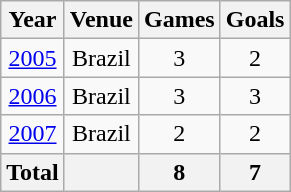<table class="wikitable" style="text-align: center;">
<tr>
<th>Year</th>
<th>Venue</th>
<th>Games</th>
<th>Goals</th>
</tr>
<tr>
<td><a href='#'>2005</a></td>
<td>Brazil</td>
<td>3</td>
<td>2</td>
</tr>
<tr>
<td><a href='#'>2006</a></td>
<td>Brazil</td>
<td>3</td>
<td>3</td>
</tr>
<tr>
<td><a href='#'>2007</a></td>
<td>Brazil</td>
<td>2</td>
<td>2</td>
</tr>
<tr>
<th>Total</th>
<th></th>
<th>8</th>
<th>7</th>
</tr>
</table>
